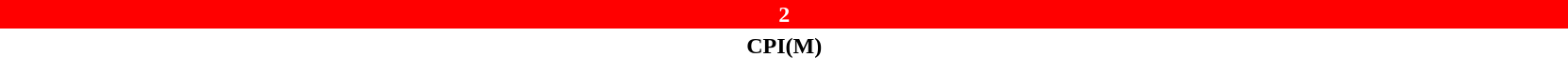<table style="width:88%; text-align:center;">
<tr style="color:white;">
<td style="background:red; width:100%;"><strong>2</strong></td>
</tr>
<tr>
<td><span><strong>CPI(M)</strong></span></td>
</tr>
</table>
